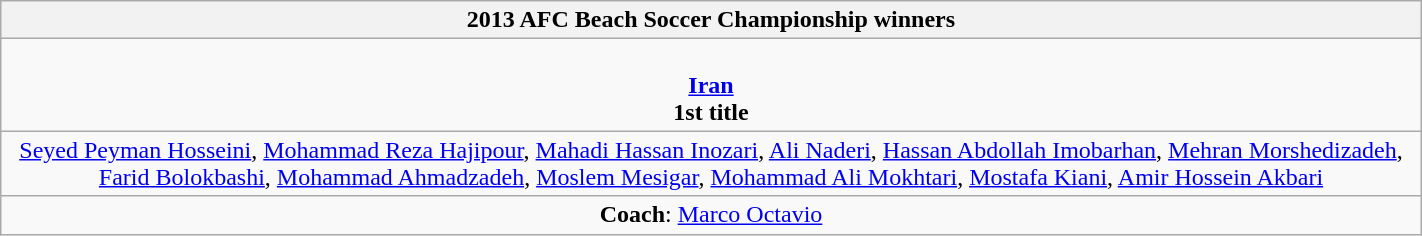<table class="wikitable" style="width:75%; text-align: center; margin: 0 auto;">
<tr>
<th>2013 AFC Beach Soccer Championship winners</th>
</tr>
<tr>
<td><br><strong><a href='#'>Iran</a></strong><br><strong>1st title</strong></td>
</tr>
<tr>
<td><a href='#'>Seyed Peyman Hosseini</a>, <a href='#'>Mohammad Reza Hajipour</a>, <a href='#'>Mahadi Hassan Inozari</a>, <a href='#'>Ali Naderi</a>, <a href='#'>Hassan Abdollah Imobarhan</a>, <a href='#'>Mehran Morshedizadeh</a>, <a href='#'>Farid Bolokbashi</a>, <a href='#'>Mohammad Ahmadzadeh</a>, <a href='#'>Moslem Mesigar</a>, <a href='#'>Mohammad Ali Mokhtari</a>, <a href='#'>Mostafa Kiani</a>, <a href='#'>Amir Hossein Akbari</a></td>
</tr>
<tr>
<td><strong>Coach</strong>:  <a href='#'>Marco Octavio</a></td>
</tr>
</table>
